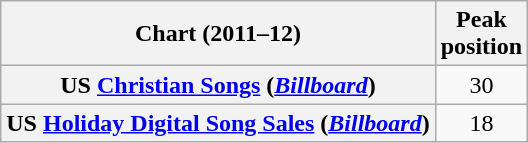<table class="wikitable sortable plainrowheaders" style="text-align:center">
<tr>
<th scope="col">Chart (2011–12)</th>
<th scope="col">Peak<br> position</th>
</tr>
<tr>
<th scope="row">US <a href='#'>Christian Songs</a> (<em><a href='#'>Billboard</a></em>)</th>
<td>30</td>
</tr>
<tr>
<th scope="row">US <a href='#'>Holiday Digital Song Sales</a> (<em><a href='#'>Billboard</a></em>)</th>
<td>18</td>
</tr>
</table>
